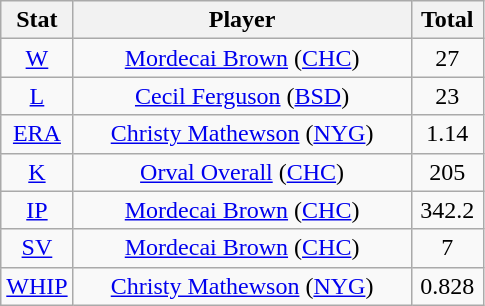<table class="wikitable" style="text-align:center;">
<tr>
<th style="width:15%;">Stat</th>
<th>Player</th>
<th style="width:15%;">Total</th>
</tr>
<tr>
<td><a href='#'>W</a></td>
<td><a href='#'>Mordecai Brown</a> (<a href='#'>CHC</a>)</td>
<td>27</td>
</tr>
<tr>
<td><a href='#'>L</a></td>
<td><a href='#'>Cecil Ferguson</a> (<a href='#'>BSD</a>)</td>
<td>23</td>
</tr>
<tr>
<td><a href='#'>ERA</a></td>
<td><a href='#'>Christy Mathewson</a> (<a href='#'>NYG</a>)</td>
<td>1.14</td>
</tr>
<tr>
<td><a href='#'>K</a></td>
<td><a href='#'>Orval Overall</a> (<a href='#'>CHC</a>)</td>
<td>205</td>
</tr>
<tr>
<td><a href='#'>IP</a></td>
<td><a href='#'>Mordecai Brown</a> (<a href='#'>CHC</a>)</td>
<td>342.2</td>
</tr>
<tr>
<td><a href='#'>SV</a></td>
<td><a href='#'>Mordecai Brown</a> (<a href='#'>CHC</a>)</td>
<td>7</td>
</tr>
<tr>
<td><a href='#'>WHIP</a></td>
<td><a href='#'>Christy Mathewson</a> (<a href='#'>NYG</a>)</td>
<td>0.828</td>
</tr>
</table>
